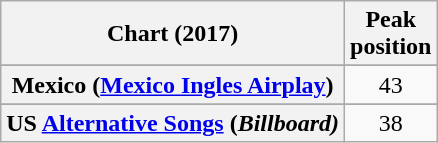<table class="wikitable sortable plainrowheaders" style="text-align:center">
<tr>
<th scope="col">Chart (2017)</th>
<th scope="col">Peak<br> position</th>
</tr>
<tr>
</tr>
<tr>
</tr>
<tr>
<th scope="row">Mexico (<a href='#'>Mexico Ingles Airplay</a>)</th>
<td>43</td>
</tr>
<tr>
</tr>
<tr>
</tr>
<tr>
</tr>
<tr>
<th scope="row">US <a href='#'>Alternative Songs</a> (<em>Billboard)</em></th>
<td>38</td>
</tr>
</table>
